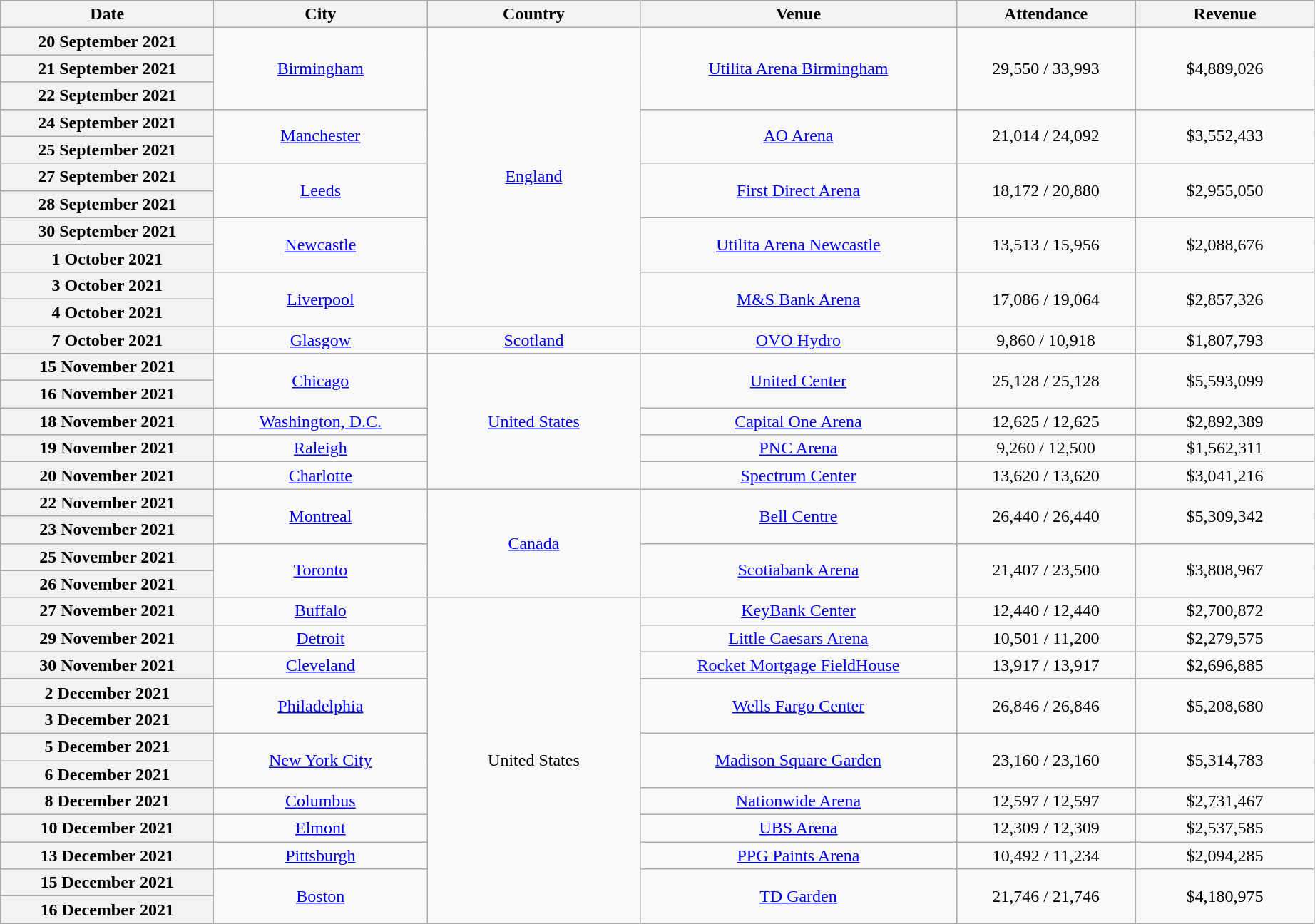<table class="wikitable plainrowheaders" style="text-align:center;">
<tr>
<th scope="col" style="width:12em;">Date</th>
<th scope="col" style="width:12em;">City</th>
<th scope="col" style="width:12em;">Country</th>
<th scope="col" style="width:18em;">Venue</th>
<th scope="col" style="width:10em;">Attendance</th>
<th scope="col" style="width:10em;">Revenue</th>
</tr>
<tr>
<th scope="row">20 September 2021</th>
<td rowspan="3"><a href='#'>Birmingham</a></td>
<td rowspan="11"><a href='#'>England</a></td>
<td rowspan="3"><a href='#'>Utilita Arena Birmingham</a></td>
<td rowspan="3">29,550 / 33,993</td>
<td rowspan="3">$4,889,026</td>
</tr>
<tr>
<th scope="row">21 September 2021</th>
</tr>
<tr>
<th scope="row">22 September 2021</th>
</tr>
<tr>
<th scope="row">24 September 2021</th>
<td rowspan="2"><a href='#'>Manchester</a></td>
<td rowspan="2"><a href='#'>AO Arena</a></td>
<td rowspan="2">21,014 / 24,092</td>
<td rowspan="2">$3,552,433</td>
</tr>
<tr>
<th scope="row">25 September 2021</th>
</tr>
<tr>
<th scope="row">27 September 2021</th>
<td rowspan="2"><a href='#'>Leeds</a></td>
<td rowspan="2"><a href='#'>First Direct Arena</a></td>
<td rowspan="2">18,172 / 20,880</td>
<td rowspan="2">$2,955,050</td>
</tr>
<tr>
<th scope="row">28 September 2021</th>
</tr>
<tr>
<th scope="row">30 September 2021</th>
<td rowspan="2"><a href='#'>Newcastle</a></td>
<td rowspan="2"><a href='#'>Utilita Arena Newcastle</a></td>
<td rowspan="2">13,513 / 15,956</td>
<td rowspan="2">$2,088,676</td>
</tr>
<tr>
<th scope="row">1 October 2021</th>
</tr>
<tr>
<th scope="row">3 October 2021</th>
<td rowspan="2"><a href='#'>Liverpool</a></td>
<td rowspan="2"><a href='#'>M&S Bank Arena</a></td>
<td rowspan="2">17,086 / 19,064</td>
<td rowspan="2">$2,857,326</td>
</tr>
<tr>
<th scope="row">4 October 2021</th>
</tr>
<tr>
<th scope="row">7 October 2021</th>
<td><a href='#'>Glasgow</a></td>
<td><a href='#'>Scotland</a></td>
<td><a href='#'>OVO Hydro</a></td>
<td>9,860 / 10,918</td>
<td>$1,807,793</td>
</tr>
<tr>
<th scope="row">15 November 2021</th>
<td rowspan="2"><a href='#'>Chicago</a></td>
<td rowspan="5"><a href='#'>United States</a></td>
<td rowspan="2"><a href='#'>United Center</a></td>
<td rowspan="2">25,128 / 25,128</td>
<td rowspan="2">$5,593,099</td>
</tr>
<tr>
<th scope="row">16 November 2021</th>
</tr>
<tr>
<th scope="row">18 November 2021</th>
<td><a href='#'>Washington, D.C.</a></td>
<td><a href='#'>Capital One Arena</a></td>
<td>12,625 / 12,625</td>
<td>$2,892,389</td>
</tr>
<tr>
<th scope="row">19 November 2021</th>
<td><a href='#'>Raleigh</a></td>
<td><a href='#'>PNC Arena</a></td>
<td>9,260 / 12,500</td>
<td>$1,562,311</td>
</tr>
<tr>
<th scope="row">20 November 2021</th>
<td><a href='#'>Charlotte</a></td>
<td><a href='#'>Spectrum Center</a></td>
<td>13,620 / 13,620</td>
<td>$3,041,216</td>
</tr>
<tr>
<th scope="row">22 November 2021</th>
<td rowspan="2"><a href='#'>Montreal</a></td>
<td rowspan="4"><a href='#'>Canada</a></td>
<td rowspan="2"><a href='#'>Bell Centre</a></td>
<td rowspan="2">26,440 / 26,440</td>
<td rowspan="2">$5,309,342</td>
</tr>
<tr>
<th scope="row">23 November 2021</th>
</tr>
<tr>
<th scope="row">25 November 2021</th>
<td rowspan="2"><a href='#'>Toronto</a></td>
<td rowspan="2"><a href='#'>Scotiabank Arena</a></td>
<td rowspan="2">21,407 / 23,500</td>
<td rowspan="2">$3,808,967</td>
</tr>
<tr>
<th scope="row">26 November 2021</th>
</tr>
<tr>
<th scope="row">27 November 2021</th>
<td><a href='#'>Buffalo</a></td>
<td rowspan="12">United States</td>
<td><a href='#'>KeyBank Center</a></td>
<td>12,440 / 12,440</td>
<td>$2,700,872</td>
</tr>
<tr>
<th scope="row">29 November 2021</th>
<td><a href='#'>Detroit</a></td>
<td><a href='#'>Little Caesars Arena</a></td>
<td>10,501 / 11,200</td>
<td>$2,279,575</td>
</tr>
<tr>
<th scope="row">30 November 2021</th>
<td><a href='#'>Cleveland</a></td>
<td><a href='#'>Rocket Mortgage FieldHouse</a></td>
<td>13,917 / 13,917</td>
<td>$2,696,885</td>
</tr>
<tr>
<th scope="row">2 December 2021</th>
<td rowspan="2"><a href='#'>Philadelphia</a></td>
<td rowspan="2"><a href='#'>Wells Fargo Center</a></td>
<td rowspan="2">26,846 / 26,846</td>
<td rowspan="2">$5,208,680</td>
</tr>
<tr>
<th scope="row">3 December 2021</th>
</tr>
<tr>
<th scope="row">5 December 2021</th>
<td rowspan="2"><a href='#'>New York City</a></td>
<td rowspan="2"><a href='#'>Madison Square Garden</a></td>
<td rowspan="2">23,160 / 23,160</td>
<td rowspan="2">$5,314,783</td>
</tr>
<tr>
<th scope="row">6 December 2021</th>
</tr>
<tr>
<th scope="row">8 December 2021</th>
<td><a href='#'>Columbus</a></td>
<td><a href='#'>Nationwide Arena</a></td>
<td>12,597 / 12,597</td>
<td>$2,731,467</td>
</tr>
<tr>
<th scope="row">10 December 2021</th>
<td><a href='#'>Elmont</a></td>
<td><a href='#'>UBS Arena</a></td>
<td>12,309 / 12,309</td>
<td>$2,537,585</td>
</tr>
<tr>
<th scope="row">13 December 2021</th>
<td><a href='#'>Pittsburgh</a></td>
<td><a href='#'>PPG Paints Arena</a></td>
<td>10,492 / 11,234</td>
<td>$2,094,285</td>
</tr>
<tr>
<th scope="row">15 December 2021</th>
<td rowspan="2"><a href='#'>Boston</a></td>
<td rowspan="2"><a href='#'>TD Garden</a></td>
<td rowspan="2">21,746 / 21,746</td>
<td rowspan="2">$4,180,975</td>
</tr>
<tr>
<th scope="row">16 December 2021</th>
</tr>
</table>
